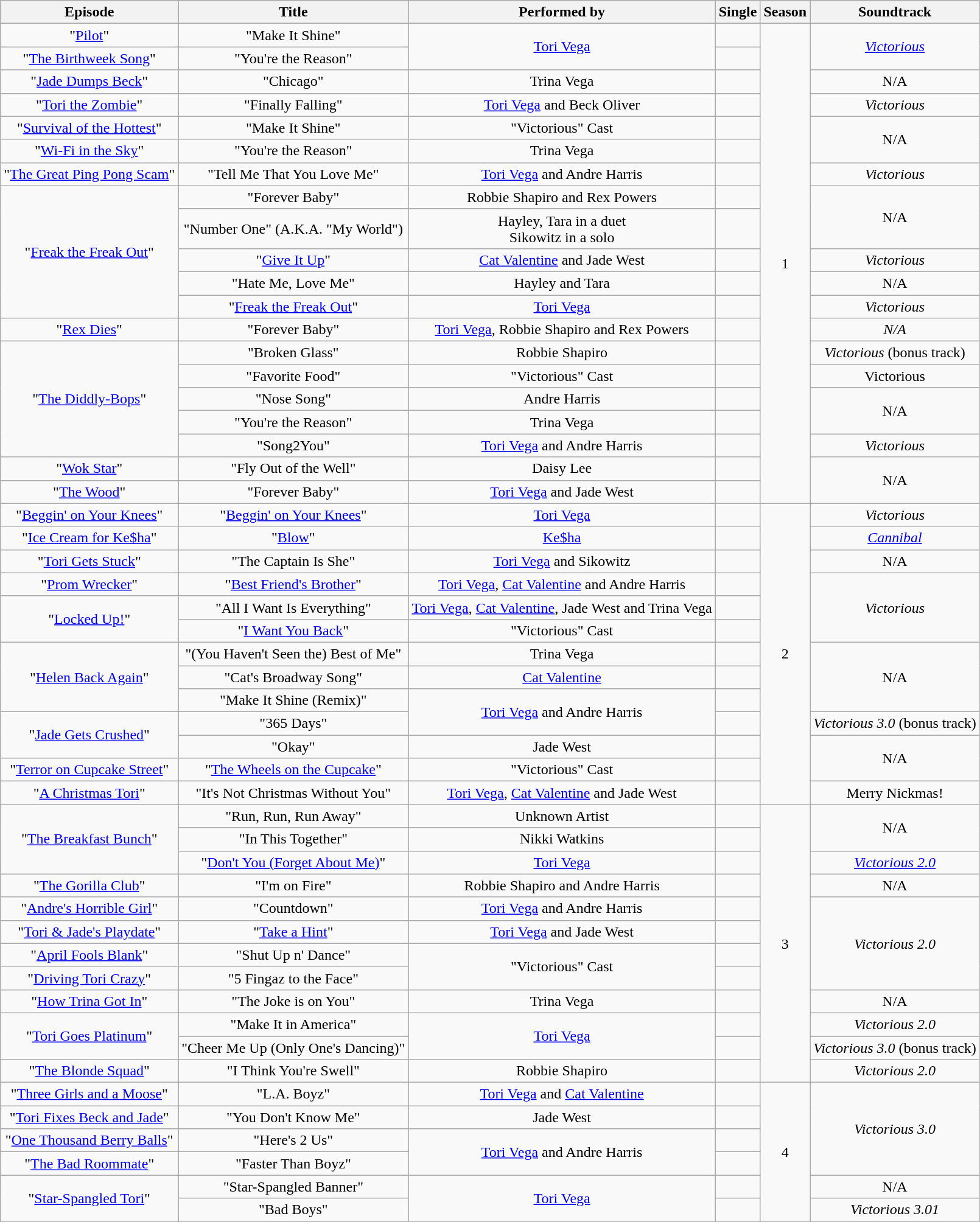<table class="wikitable sortable" style="text-align: center">
<tr>
<th><strong>Episode</strong></th>
<th><strong>Title</strong></th>
<th><strong>Performed by</strong></th>
<th><strong>Single</strong></th>
<th><strong>Season</strong></th>
<th><strong>Soundtrack</strong></th>
</tr>
<tr>
<td>"<a href='#'>Pilot</a>"</td>
<td>"Make It Shine"</td>
<td rowspan="2"><a href='#'>Tori Vega</a></td>
<td></td>
<td rowspan="20">1</td>
<td rowspan="2"><em><a href='#'>Victorious</a></em></td>
</tr>
<tr>
<td>"<a href='#'>The Birthweek Song</a>"</td>
<td>"You're the Reason"</td>
<td></td>
</tr>
<tr>
<td>"<a href='#'>Jade Dumps Beck</a>"</td>
<td>"Chicago"</td>
<td>Trina Vega</td>
<td></td>
<td>N/A</td>
</tr>
<tr>
<td>"<a href='#'>Tori the Zombie</a>"</td>
<td>"Finally Falling"</td>
<td><a href='#'>Tori Vega</a> and Beck Oliver</td>
<td></td>
<td><em>Victorious</em></td>
</tr>
<tr>
<td>"<a href='#'>Survival of the Hottest</a>"</td>
<td>"Make It Shine"</td>
<td>"Victorious" Cast</td>
<td></td>
<td rowspan="2">N/A</td>
</tr>
<tr>
<td>"<a href='#'>Wi-Fi in the Sky</a>"</td>
<td>"You're the Reason"</td>
<td>Trina Vega</td>
<td></td>
</tr>
<tr>
<td>"<a href='#'>The Great Ping Pong Scam</a>"</td>
<td>"Tell Me That You Love Me"</td>
<td><a href='#'>Tori Vega</a> and Andre Harris</td>
<td></td>
<td><em>Victorious</em></td>
</tr>
<tr>
<td rowspan=5>"<a href='#'>Freak the Freak Out</a>"</td>
<td>"Forever Baby"</td>
<td>Robbie Shapiro and Rex Powers</td>
<td></td>
<td rowspan="2">N/A</td>
</tr>
<tr>
<td>"Number One" (A.K.A. "My World")</td>
<td>Hayley, Tara in a duet <br> Sikowitz in a solo</td>
<td></td>
</tr>
<tr>
<td>"<a href='#'>Give It Up</a>"</td>
<td><a href='#'>Cat Valentine</a> and Jade West</td>
<td></td>
<td><em>Victorious</em></td>
</tr>
<tr>
<td>"Hate Me, Love Me"</td>
<td>Hayley and Tara</td>
<td></td>
<td>N/A</td>
</tr>
<tr>
<td>"<a href='#'>Freak the Freak Out</a>"</td>
<td><a href='#'>Tori Vega</a></td>
<td></td>
<td><em>Victorious</em></td>
</tr>
<tr>
<td>"<a href='#'>Rex Dies</a>"</td>
<td>"Forever Baby"</td>
<td><a href='#'>Tori Vega</a>, Robbie Shapiro and Rex Powers</td>
<td></td>
<td><em>N/A</em></td>
</tr>
<tr>
<td rowspan=5>"<a href='#'>The Diddly-Bops</a>"</td>
<td>"Broken Glass"</td>
<td>Robbie Shapiro</td>
<td></td>
<td><em>Victorious</em> (bonus track)</td>
</tr>
<tr>
<td>"Favorite Food"</td>
<td>"Victorious" Cast</td>
<td></td>
<td>Victorious</td>
</tr>
<tr>
<td>"Nose Song"</td>
<td>Andre Harris</td>
<td></td>
<td rowspan="2">N/A</td>
</tr>
<tr>
<td>"You're the Reason"</td>
<td>Trina Vega</td>
<td></td>
</tr>
<tr>
<td>"Song2You"</td>
<td><a href='#'>Tori Vega</a> and Andre Harris</td>
<td></td>
<td><em>Victorious</em></td>
</tr>
<tr>
<td>"<a href='#'>Wok Star</a>"</td>
<td>"Fly Out of the Well"</td>
<td>Daisy Lee</td>
<td></td>
<td rowspan="2">N/A</td>
</tr>
<tr>
<td>"<a href='#'>The Wood</a>"</td>
<td>"Forever Baby"</td>
<td><a href='#'>Tori Vega</a> and Jade West</td>
<td></td>
</tr>
<tr>
<td>"<a href='#'>Beggin' on Your Knees</a>"</td>
<td>"<a href='#'>Beggin' on Your Knees</a>"</td>
<td><a href='#'>Tori Vega</a></td>
<td></td>
<td rowspan="13">2</td>
<td><em>Victorious</em></td>
</tr>
<tr>
<td>"<a href='#'>Ice Cream for Ke$ha</a>"</td>
<td>"<a href='#'>Blow</a>"</td>
<td><a href='#'>Ke$ha</a></td>
<td></td>
<td><em><a href='#'>Cannibal</a></em></td>
</tr>
<tr>
<td>"<a href='#'>Tori Gets Stuck</a>"</td>
<td>"The Captain Is She"</td>
<td><a href='#'>Tori Vega</a> and Sikowitz</td>
<td></td>
<td>N/A</td>
</tr>
<tr>
<td>"<a href='#'>Prom Wrecker</a>"</td>
<td>"<a href='#'>Best Friend's Brother</a>"</td>
<td><a href='#'>Tori Vega</a>, <a href='#'>Cat Valentine</a> and Andre Harris</td>
<td></td>
<td rowspan="3"><em>Victorious</em></td>
</tr>
<tr>
<td rowspan=2>"<a href='#'>Locked Up!</a>"</td>
<td>"All I Want Is Everything"</td>
<td><a href='#'>Tori Vega</a>, <a href='#'>Cat Valentine</a>, Jade West and Trina Vega</td>
<td></td>
</tr>
<tr>
<td>"<a href='#'>I Want You Back</a>"</td>
<td>"Victorious" Cast</td>
<td></td>
</tr>
<tr>
<td rowspan=3>"<a href='#'>Helen Back Again</a>"</td>
<td>"(You Haven't Seen the) Best of Me"</td>
<td>Trina Vega</td>
<td></td>
<td rowspan="3">N/A</td>
</tr>
<tr>
<td>"Cat's Broadway Song"</td>
<td><a href='#'>Cat Valentine</a></td>
<td></td>
</tr>
<tr>
<td>"Make It Shine (Remix)"</td>
<td rowspan="2"><a href='#'>Tori Vega</a> and Andre Harris</td>
<td></td>
</tr>
<tr>
<td rowspan=2>"<a href='#'>Jade Gets Crushed</a>"</td>
<td>"365 Days"</td>
<td></td>
<td><em>Victorious 3.0</em> (bonus track)</td>
</tr>
<tr>
<td>"Okay"</td>
<td>Jade West</td>
<td></td>
<td rowspan="2">N/A</td>
</tr>
<tr>
<td>"<a href='#'>Terror on Cupcake Street</a>"</td>
<td>"<a href='#'>The Wheels on the Cupcake</a>"</td>
<td>"Victorious" Cast</td>
<td></td>
</tr>
<tr>
<td>"<a href='#'>A Christmas Tori</a>"</td>
<td>"It's Not Christmas Without You"</td>
<td><a href='#'>Tori Vega</a>, <a href='#'>Cat Valentine</a> and Jade West</td>
<td></td>
<td>Merry Nickmas!</td>
</tr>
<tr>
<td rowspan=3>"<a href='#'>The Breakfast Bunch</a>"</td>
<td>"Run, Run, Run Away"</td>
<td>Unknown Artist</td>
<td></td>
<td rowspan="12">3</td>
<td rowspan="2">N/A</td>
</tr>
<tr>
<td>"In This Together"</td>
<td>Nikki Watkins</td>
<td></td>
</tr>
<tr>
<td>"<a href='#'>Don't You (Forget About Me)</a>"</td>
<td><a href='#'>Tori Vega</a></td>
<td></td>
<td><em><a href='#'>Victorious 2.0</a></em></td>
</tr>
<tr>
<td>"<a href='#'>The Gorilla Club</a>"</td>
<td>"I'm on Fire"</td>
<td>Robbie Shapiro and Andre Harris</td>
<td></td>
<td>N/A</td>
</tr>
<tr>
<td>"<a href='#'>Andre's Horrible Girl</a>"</td>
<td>"Countdown"</td>
<td><a href='#'>Tori Vega</a> and Andre Harris</td>
<td></td>
<td rowspan="4"><em>Victorious 2.0</em></td>
</tr>
<tr>
<td>"<a href='#'>Tori & Jade's Playdate</a>"</td>
<td>"<a href='#'>Take a Hint</a>"</td>
<td><a href='#'>Tori Vega</a> and Jade West</td>
<td></td>
</tr>
<tr>
<td>"<a href='#'>April Fools Blank</a>"</td>
<td>"Shut Up n' Dance"</td>
<td rowspan="2">"Victorious" Cast</td>
<td></td>
</tr>
<tr>
<td>"<a href='#'>Driving Tori Crazy</a>"</td>
<td>"5 Fingaz to the Face"</td>
<td></td>
</tr>
<tr>
<td>"<a href='#'>How Trina Got In</a>"</td>
<td>"The Joke is on You"</td>
<td>Trina Vega</td>
<td></td>
<td>N/A</td>
</tr>
<tr>
<td rowspan=2>"<a href='#'>Tori Goes Platinum</a>"</td>
<td>"Make It in America"</td>
<td rowspan="2"><a href='#'>Tori Vega</a></td>
<td></td>
<td><em>Victorious 2.0</em></td>
</tr>
<tr>
<td>"Cheer Me Up (Only One's Dancing)"</td>
<td></td>
<td><em>Victorious 3.0</em> (bonus track)</td>
</tr>
<tr>
<td>"<a href='#'>The Blonde Squad</a>"</td>
<td>"I Think You're Swell"</td>
<td>Robbie Shapiro</td>
<td></td>
<td><em>Victorious 2.0</em></td>
</tr>
<tr>
<td>"<a href='#'>Three Girls and a Moose</a>"</td>
<td>"L.A. Boyz"</td>
<td><a href='#'>Tori Vega</a> and <a href='#'>Cat Valentine</a></td>
<td></td>
<td rowspan="6">4</td>
<td rowspan="4"><em>Victorious 3.0</em></td>
</tr>
<tr>
<td>"<a href='#'>Tori Fixes Beck and Jade</a>"</td>
<td>"You Don't Know Me"</td>
<td>Jade West</td>
<td></td>
</tr>
<tr>
<td>"<a href='#'>One Thousand Berry Balls</a>"</td>
<td>"Here's 2 Us"</td>
<td rowspan="2"><a href='#'>Tori Vega</a> and Andre Harris</td>
<td></td>
</tr>
<tr>
<td>"<a href='#'>The Bad Roommate</a>"</td>
<td>"Faster Than Boyz"</td>
<td></td>
</tr>
<tr>
<td rowspan=2>"<a href='#'>Star-Spangled Tori</a>"</td>
<td>"Star-Spangled Banner"</td>
<td rowspan="2"><a href='#'>Tori Vega</a></td>
<td></td>
<td>N/A</td>
</tr>
<tr>
<td>"Bad Boys"</td>
<td></td>
<td><em>Victorious 3.01</em></td>
</tr>
</table>
